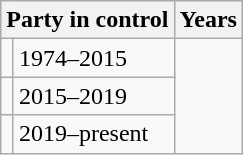<table class="wikitable">
<tr>
<th colspan="2">Party in control</th>
<th>Years</th>
</tr>
<tr>
<td></td>
<td>1974–2015</td>
</tr>
<tr>
<td></td>
<td>2015–2019</td>
</tr>
<tr>
<td></td>
<td>2019–present</td>
</tr>
</table>
